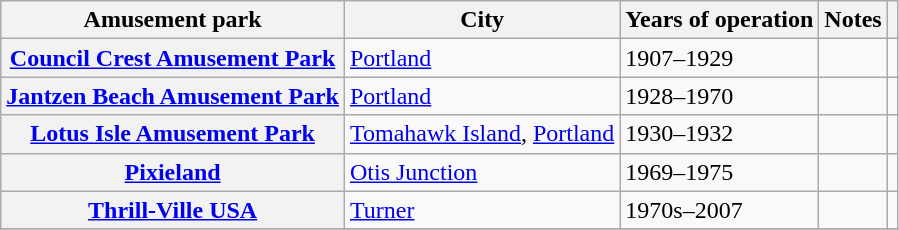<table class="wikitable plainrowheaders sortable">
<tr>
<th scope="col">Amusement park</th>
<th scope="col">City</th>
<th scope="col">Years of operation</th>
<th scope="col" class="unsortable">Notes</th>
<th scope="col" class="unsortable"></th>
</tr>
<tr>
<th scope="row"><a href='#'>Council Crest Amusement Park</a></th>
<td><a href='#'>Portland</a></td>
<td>1907–1929</td>
<td></td>
<td style="text-align:center;"></td>
</tr>
<tr>
<th scope="row"><a href='#'>Jantzen Beach Amusement Park</a></th>
<td><a href='#'>Portland</a></td>
<td>1928–1970</td>
<td></td>
<td style="text-align:center;"></td>
</tr>
<tr>
<th scope="row"><a href='#'>Lotus Isle Amusement Park</a></th>
<td><a href='#'>Tomahawk Island</a>, <a href='#'>Portland</a></td>
<td>1930–1932</td>
<td></td>
<td style="text-align:center;"></td>
</tr>
<tr>
<th scope="row"><a href='#'>Pixieland</a></th>
<td><a href='#'>Otis Junction</a></td>
<td>1969–1975</td>
<td></td>
<td style="text-align:center;"></td>
</tr>
<tr>
<th scope="row"><a href='#'>Thrill-Ville USA</a></th>
<td><a href='#'>Turner</a></td>
<td>1970s–2007</td>
<td></td>
<td style="text-align:center;"></td>
</tr>
<tr>
</tr>
</table>
